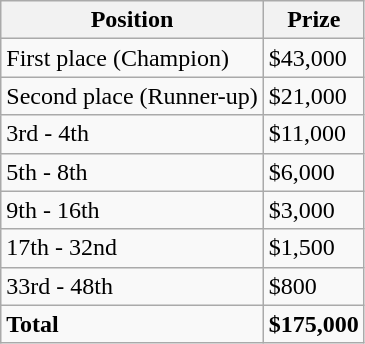<table class="wikitable">
<tr>
<th>Position</th>
<th>Prize</th>
</tr>
<tr>
<td>First place (Champion)</td>
<td>$43,000</td>
</tr>
<tr>
<td>Second place (Runner-up)</td>
<td>$21,000</td>
</tr>
<tr>
<td>3rd - 4th</td>
<td>$11,000</td>
</tr>
<tr>
<td>5th - 8th</td>
<td>$6,000</td>
</tr>
<tr>
<td>9th - 16th</td>
<td>$3,000</td>
</tr>
<tr>
<td>17th - 32nd</td>
<td>$1,500</td>
</tr>
<tr>
<td>33rd - 48th</td>
<td>$800</td>
</tr>
<tr>
<td><strong>Total</strong></td>
<td><strong>$175,000</strong></td>
</tr>
</table>
